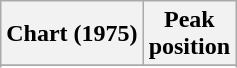<table class="wikitable sortable plainrowheaders" style="text-align:center">
<tr>
<th scope="col">Chart (1975)</th>
<th scope="col">Peak<br>position</th>
</tr>
<tr>
</tr>
<tr>
</tr>
<tr>
</tr>
<tr>
</tr>
<tr>
</tr>
<tr>
</tr>
<tr>
</tr>
</table>
